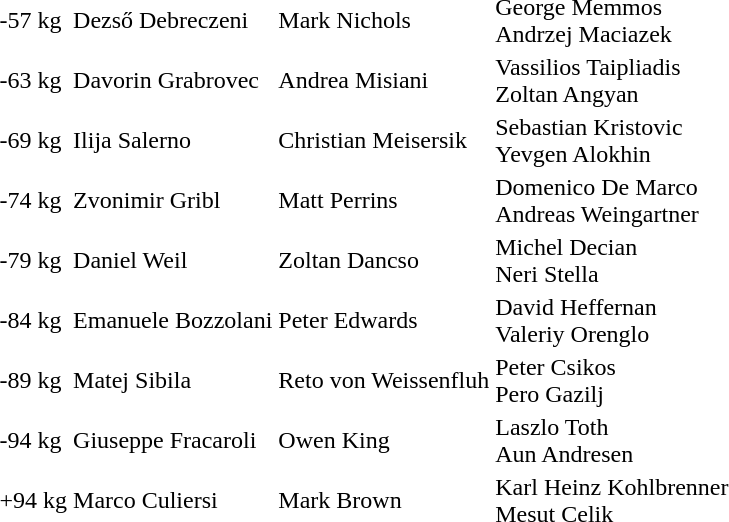<table>
<tr>
<td>-57 kg</td>
<td>Dezső Debreczeni </td>
<td>Mark Nichols </td>
<td>George Memmos <br>Andrzej Maciazek </td>
</tr>
<tr>
<td>-63 kg</td>
<td>Davorin Grabrovec </td>
<td>Andrea Misiani </td>
<td>Vassilios Taipliadis <br>Zoltan Angyan </td>
</tr>
<tr>
<td>-69 kg</td>
<td>Ilija Salerno </td>
<td>Christian Meisersik </td>
<td>Sebastian Kristovic <br>Yevgen Alokhin </td>
</tr>
<tr>
<td>-74 kg</td>
<td>Zvonimir Gribl </td>
<td>Matt Perrins </td>
<td>Domenico De Marco <br>Andreas Weingartner </td>
</tr>
<tr>
<td>-79 kg</td>
<td>Daniel Weil </td>
<td>Zoltan Dancso </td>
<td>Michel Decian <br>Neri Stella </td>
</tr>
<tr>
<td>-84 kg</td>
<td>Emanuele Bozzolani </td>
<td>Peter Edwards </td>
<td>David Heffernan <br>Valeriy Orenglo </td>
</tr>
<tr>
<td>-89 kg</td>
<td>Matej Sibila </td>
<td>Reto von Weissenfluh </td>
<td>Peter Csikos <br>Pero Gazilj </td>
</tr>
<tr>
<td>-94 kg</td>
<td>Giuseppe Fracaroli </td>
<td>Owen King </td>
<td>Laszlo Toth <br>Aun Andresen </td>
</tr>
<tr>
<td>+94 kg</td>
<td>Marco Culiersi </td>
<td>Mark Brown </td>
<td>Karl Heinz Kohlbrenner <br>Mesut Celik </td>
</tr>
<tr>
</tr>
</table>
